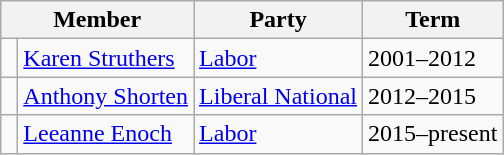<table class="wikitable">
<tr>
<th colspan="2">Member</th>
<th>Party</th>
<th>Term</th>
</tr>
<tr>
<td> </td>
<td><a href='#'>Karen Struthers</a></td>
<td><a href='#'>Labor</a></td>
<td>2001–2012</td>
</tr>
<tr>
<td></td>
<td><a href='#'>Anthony Shorten</a></td>
<td><a href='#'>Liberal National</a></td>
<td>2012–2015</td>
</tr>
<tr>
<td> </td>
<td><a href='#'>Leeanne Enoch</a></td>
<td><a href='#'>Labor</a></td>
<td>2015–present</td>
</tr>
</table>
